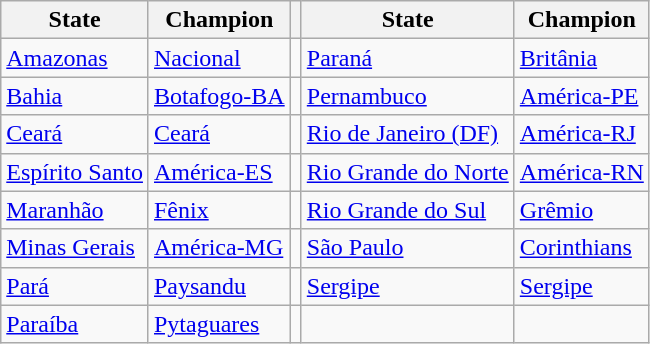<table class="wikitable">
<tr>
<th>State</th>
<th>Champion</th>
<th></th>
<th>State</th>
<th>Champion</th>
</tr>
<tr>
<td><a href='#'>Amazonas</a></td>
<td><a href='#'>Nacional</a></td>
<td></td>
<td><a href='#'>Paraná</a></td>
<td><a href='#'>Britânia</a></td>
</tr>
<tr>
<td><a href='#'>Bahia</a></td>
<td><a href='#'>Botafogo-BA</a></td>
<td></td>
<td><a href='#'>Pernambuco</a></td>
<td><a href='#'>América-PE</a></td>
</tr>
<tr>
<td><a href='#'>Ceará</a></td>
<td><a href='#'>Ceará</a></td>
<td></td>
<td><a href='#'>Rio de Janeiro (DF)</a></td>
<td><a href='#'>América-RJ</a></td>
</tr>
<tr>
<td><a href='#'>Espírito Santo</a></td>
<td><a href='#'>América-ES</a></td>
<td></td>
<td><a href='#'>Rio Grande do Norte</a></td>
<td><a href='#'>América-RN</a></td>
</tr>
<tr>
<td><a href='#'>Maranhão</a></td>
<td><a href='#'>Fênix</a></td>
<td></td>
<td><a href='#'>Rio Grande do Sul</a></td>
<td><a href='#'>Grêmio</a></td>
</tr>
<tr>
<td><a href='#'>Minas Gerais</a></td>
<td><a href='#'>América-MG</a></td>
<td></td>
<td><a href='#'>São Paulo</a></td>
<td><a href='#'>Corinthians</a></td>
</tr>
<tr>
<td><a href='#'>Pará</a></td>
<td><a href='#'>Paysandu</a></td>
<td></td>
<td><a href='#'>Sergipe</a></td>
<td><a href='#'>Sergipe</a></td>
</tr>
<tr>
<td><a href='#'>Paraíba</a></td>
<td><a href='#'>Pytaguares</a></td>
<td></td>
<td></td>
<td></td>
</tr>
</table>
